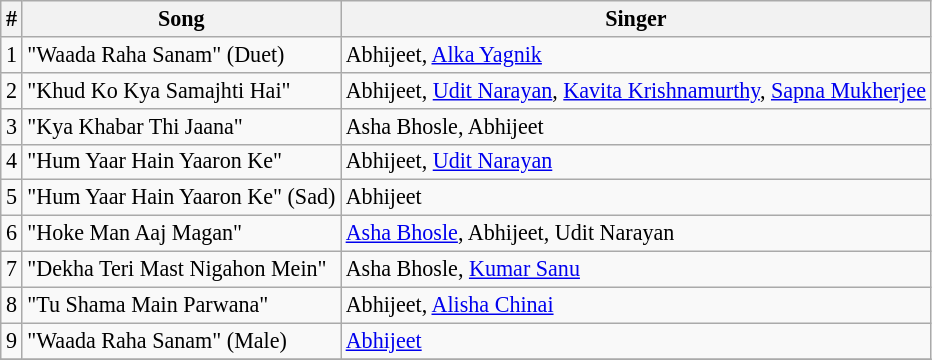<table class="wikitable sortable" style="font-size:92%;">
<tr>
<th>#</th>
<th>Song</th>
<th>Singer</th>
</tr>
<tr>
<td>1</td>
<td>"Waada Raha Sanam" (Duet)</td>
<td>Abhijeet, <a href='#'>Alka Yagnik</a></td>
</tr>
<tr>
<td>2</td>
<td>"Khud Ko Kya Samajhti Hai"</td>
<td>Abhijeet, <a href='#'>Udit Narayan</a>, <a href='#'>Kavita Krishnamurthy</a>, <a href='#'>Sapna Mukherjee</a></td>
</tr>
<tr>
<td>3</td>
<td>"Kya Khabar Thi Jaana"</td>
<td>Asha Bhosle, Abhijeet</td>
</tr>
<tr>
<td>4</td>
<td>"Hum Yaar Hain Yaaron Ke"</td>
<td>Abhijeet, <a href='#'>Udit Narayan</a></td>
</tr>
<tr>
<td>5</td>
<td>"Hum Yaar Hain Yaaron Ke" (Sad)</td>
<td>Abhijeet</td>
</tr>
<tr>
<td>6</td>
<td>"Hoke Man Aaj Magan"</td>
<td><a href='#'>Asha Bhosle</a>, Abhijeet, Udit Narayan</td>
</tr>
<tr>
<td>7</td>
<td>"Dekha Teri Mast Nigahon Mein"</td>
<td>Asha Bhosle, <a href='#'>Kumar Sanu</a></td>
</tr>
<tr>
<td>8</td>
<td>"Tu Shama Main Parwana"</td>
<td>Abhijeet, <a href='#'>Alisha Chinai</a></td>
</tr>
<tr>
<td>9</td>
<td>"Waada Raha Sanam" (Male)</td>
<td><a href='#'>Abhijeet</a></td>
</tr>
<tr>
</tr>
</table>
